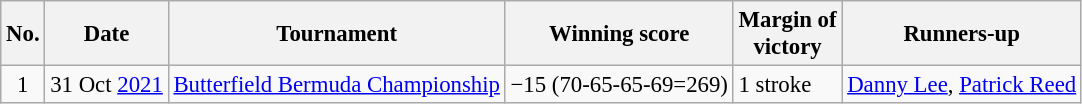<table class="wikitable" style="font-size:95%;">
<tr>
<th>No.</th>
<th>Date</th>
<th>Tournament</th>
<th>Winning score</th>
<th>Margin of<br>victory</th>
<th>Runners-up</th>
</tr>
<tr>
<td align=center>1</td>
<td align=right>31 Oct <a href='#'>2021</a></td>
<td><a href='#'>Butterfield Bermuda Championship</a></td>
<td>−15 (70-65-65-69=269)</td>
<td>1 stroke</td>
<td> <a href='#'>Danny Lee</a>,  <a href='#'>Patrick Reed</a></td>
</tr>
</table>
